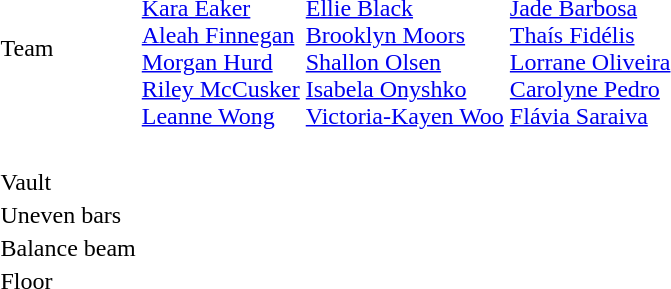<table>
<tr>
<td>Team<br></td>
<td><br><a href='#'>Kara Eaker</a><br><a href='#'>Aleah Finnegan</a><br><a href='#'>Morgan Hurd</a><br><a href='#'>Riley McCusker</a><br><a href='#'>Leanne Wong</a></td>
<td><br><a href='#'>Ellie Black</a><br><a href='#'>Brooklyn Moors</a><br><a href='#'>Shallon Olsen</a><br><a href='#'>Isabela Onyshko</a><br><a href='#'>Victoria-Kayen Woo</a></td>
<td><br><a href='#'>Jade Barbosa</a><br><a href='#'>Thaís Fidélis</a><br><a href='#'>Lorrane Oliveira</a><br><a href='#'>Carolyne Pedro</a><br><a href='#'>Flávia Saraiva</a></td>
</tr>
<tr>
<td><br></td>
<td></td>
<td></td>
<td></td>
</tr>
<tr>
<td>Vault<br></td>
<td></td>
<td></td>
<td></td>
</tr>
<tr>
<td>Uneven bars<br></td>
<td></td>
<td></td>
<td></td>
</tr>
<tr>
<td>Balance beam<br></td>
<td></td>
<td></td>
<td></td>
</tr>
<tr>
<td>Floor<br></td>
<td></td>
<td></td>
<td></td>
</tr>
</table>
